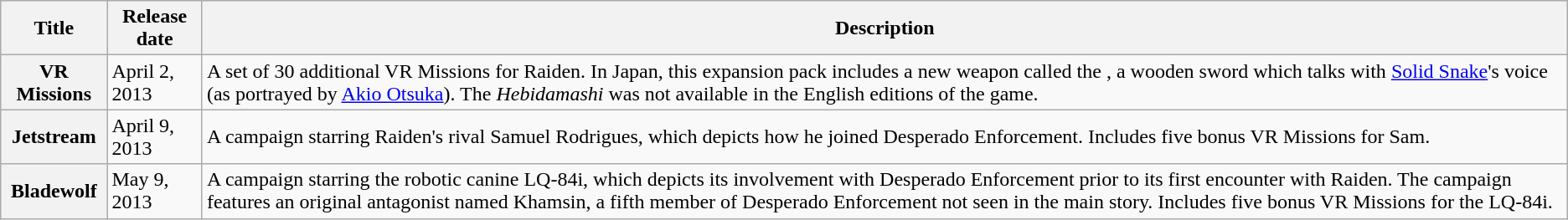<table class="wikitable">
<tr>
<th>Title</th>
<th>Release date</th>
<th>Description</th>
</tr>
<tr>
<th>VR Missions</th>
<td>April 2, 2013</td>
<td>A set of 30 additional VR Missions for Raiden. In Japan, this expansion pack includes a new weapon called the , a wooden sword which talks with <a href='#'>Solid Snake</a>'s voice (as portrayed by <a href='#'>Akio Otsuka</a>). The <em>Hebidamashi</em> was not available in the English editions of the game.</td>
</tr>
<tr>
<th>Jetstream</th>
<td>April 9, 2013</td>
<td>A campaign starring Raiden's rival Samuel Rodrigues, which depicts how he joined Desperado Enforcement. Includes five bonus VR Missions for Sam.</td>
</tr>
<tr>
<th>Bladewolf</th>
<td>May 9, 2013</td>
<td>A campaign starring the robotic canine LQ-84i, which depicts its involvement with Desperado Enforcement prior to its first encounter with Raiden. The campaign features an original antagonist named Khamsin, a fifth member of Desperado Enforcement not seen in the main story. Includes five bonus VR Missions for the LQ-84i.</td>
</tr>
</table>
